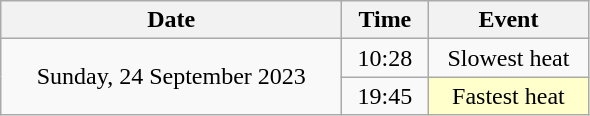<table class = "wikitable" style="text-align:center;">
<tr>
<th width=220>Date</th>
<th width=50>Time</th>
<th width=100>Event</th>
</tr>
<tr>
<td rowspan=2>Sunday, 24 September 2023</td>
<td>10:28</td>
<td>Slowest heat</td>
</tr>
<tr>
<td>19:45</td>
<td bgcolor=ffffcc>Fastest heat</td>
</tr>
</table>
